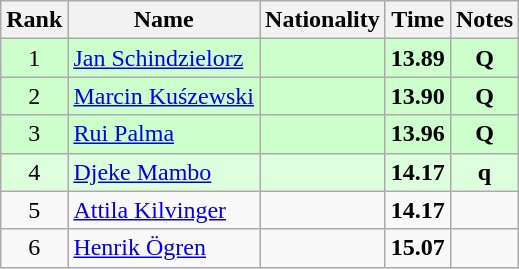<table class="wikitable sortable" style="text-align:center">
<tr>
<th>Rank</th>
<th>Name</th>
<th>Nationality</th>
<th>Time</th>
<th>Notes</th>
</tr>
<tr bgcolor=ccffcc>
<td>1</td>
<td align=left><a href='#'>Jan Schindzielorz</a></td>
<td align=left></td>
<td><strong>13.89</strong></td>
<td><strong>Q</strong></td>
</tr>
<tr bgcolor=ccffcc>
<td>2</td>
<td align=left><a href='#'>Marcin Kuśzewski</a></td>
<td align=left></td>
<td><strong>13.90</strong></td>
<td><strong>Q</strong></td>
</tr>
<tr bgcolor=ccffcc>
<td>3</td>
<td align=left><a href='#'>Rui Palma</a></td>
<td align=left></td>
<td><strong>13.96</strong></td>
<td><strong>Q</strong></td>
</tr>
<tr bgcolor=ddffdd>
<td>4</td>
<td align=left><a href='#'>Djeke Mambo</a></td>
<td align=left></td>
<td><strong>14.17</strong></td>
<td><strong>q</strong></td>
</tr>
<tr>
<td>5</td>
<td align=left><a href='#'>Attila Kilvinger</a></td>
<td align=left></td>
<td><strong>14.17</strong></td>
<td></td>
</tr>
<tr>
<td>6</td>
<td align=left><a href='#'>Henrik Ögren</a></td>
<td align=left></td>
<td><strong>15.07</strong></td>
<td></td>
</tr>
</table>
